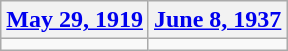<table class=wikitable>
<tr>
<th><a href='#'>May 29, 1919</a></th>
<th><a href='#'>June 8, 1937</a></th>
</tr>
<tr>
<td></td>
<td></td>
</tr>
</table>
